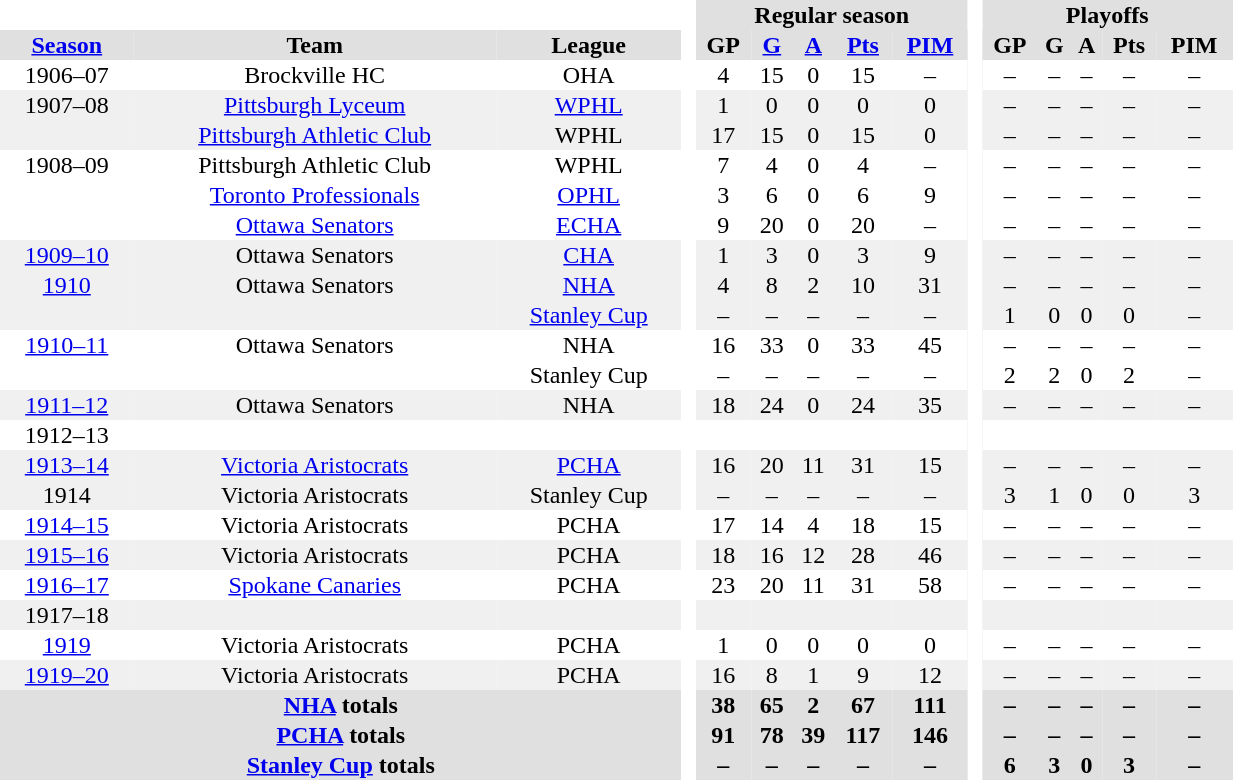<table BORDER="0" CELLPADDING="1" CELLSPACING="0" width="65%" style="text-align:center">
<tr bgcolor="#e0e0e0">
<th colspan="3" bgcolor="#ffffff"> </th>
<th rowspan="99" bgcolor="#ffffff"> </th>
<th colspan="5">Regular season</th>
<th rowspan="99" bgcolor="#ffffff"> </th>
<th colspan="5">Playoffs</th>
</tr>
<tr bgcolor="#e0e0e0">
<th><a href='#'>Season</a></th>
<th>Team</th>
<th>League</th>
<th>GP</th>
<th><a href='#'>G</a></th>
<th><a href='#'>A</a></th>
<th><a href='#'>Pts</a></th>
<th><a href='#'>PIM</a></th>
<th>GP</th>
<th>G</th>
<th>A</th>
<th>Pts</th>
<th>PIM</th>
</tr>
<tr ALIGN="center">
<td>1906–07</td>
<td>Brockville HC</td>
<td>OHA</td>
<td>4</td>
<td>15</td>
<td>0</td>
<td>15</td>
<td>–</td>
<td>–</td>
<td>–</td>
<td>–</td>
<td>–</td>
<td>–</td>
</tr>
<tr ALIGN="center" bgcolor="#f0f0f0">
<td>1907–08</td>
<td><a href='#'>Pittsburgh Lyceum</a></td>
<td><a href='#'>WPHL</a></td>
<td>1</td>
<td>0</td>
<td>0</td>
<td>0</td>
<td>0</td>
<td>–</td>
<td>–</td>
<td>–</td>
<td>–</td>
<td>–</td>
</tr>
<tr ALIGN="center" bgcolor="#f0f0f0">
<td></td>
<td><a href='#'>Pittsburgh Athletic Club</a></td>
<td>WPHL</td>
<td>17</td>
<td>15</td>
<td>0</td>
<td>15</td>
<td>0</td>
<td>–</td>
<td>–</td>
<td>–</td>
<td>–</td>
<td>–</td>
</tr>
<tr ALIGN="center">
<td>1908–09</td>
<td>Pittsburgh Athletic Club</td>
<td>WPHL</td>
<td>7</td>
<td>4</td>
<td>0</td>
<td>4</td>
<td>–</td>
<td>–</td>
<td>–</td>
<td>–</td>
<td>–</td>
<td>–</td>
</tr>
<tr ALIGN="center">
<td></td>
<td><a href='#'>Toronto Professionals</a></td>
<td><a href='#'>OPHL</a></td>
<td>3</td>
<td>6</td>
<td>0</td>
<td>6</td>
<td>9</td>
<td>–</td>
<td>–</td>
<td>–</td>
<td>–</td>
<td>–</td>
</tr>
<tr ALIGN="center">
<td></td>
<td><a href='#'>Ottawa Senators</a></td>
<td><a href='#'>ECHA</a></td>
<td>9</td>
<td>20</td>
<td>0</td>
<td>20</td>
<td>–</td>
<td>–</td>
<td>–</td>
<td>–</td>
<td>–</td>
<td>–</td>
</tr>
<tr ALIGN="center" bgcolor="#f0f0f0">
<td><a href='#'>1909–10</a></td>
<td>Ottawa Senators</td>
<td><a href='#'>CHA</a></td>
<td>1</td>
<td>3</td>
<td>0</td>
<td>3</td>
<td>9</td>
<td>–</td>
<td>–</td>
<td>–</td>
<td>–</td>
<td>–</td>
</tr>
<tr ALIGN="center" bgcolor="#f0f0f0">
<td><a href='#'>1910</a></td>
<td>Ottawa Senators</td>
<td><a href='#'>NHA</a></td>
<td>4</td>
<td>8</td>
<td>2</td>
<td>10</td>
<td>31</td>
<td>–</td>
<td>–</td>
<td>–</td>
<td>–</td>
<td>–</td>
</tr>
<tr ALIGN="center" bgcolor="#f0f0f0">
<td></td>
<td></td>
<td><a href='#'>Stanley Cup</a></td>
<td>–</td>
<td>–</td>
<td>–</td>
<td>–</td>
<td>–</td>
<td>1</td>
<td>0</td>
<td>0</td>
<td>0</td>
<td>–</td>
</tr>
<tr ALIGN="center">
<td><a href='#'>1910–11</a></td>
<td>Ottawa Senators</td>
<td>NHA</td>
<td>16</td>
<td>33</td>
<td>0</td>
<td>33</td>
<td>45</td>
<td>–</td>
<td>–</td>
<td>–</td>
<td>–</td>
<td>–</td>
</tr>
<tr ALIGN="center">
<td></td>
<td></td>
<td>Stanley Cup</td>
<td>–</td>
<td>–</td>
<td>–</td>
<td>–</td>
<td>–</td>
<td>2</td>
<td>2</td>
<td>0</td>
<td>2</td>
<td>–</td>
</tr>
<tr ALIGN="center" bgcolor="#f0f0f0">
<td><a href='#'>1911–12</a></td>
<td>Ottawa Senators</td>
<td>NHA</td>
<td>18</td>
<td>24</td>
<td>0</td>
<td>24</td>
<td>35</td>
<td>–</td>
<td>–</td>
<td>–</td>
<td>–</td>
<td>–</td>
</tr>
<tr ALIGN="center">
<td>1912–13</td>
<td></td>
<td></td>
<td></td>
<td></td>
<td></td>
<td></td>
<td></td>
<td></td>
<td></td>
<td></td>
<td></td>
<td></td>
</tr>
<tr ALIGN="center" bgcolor="#f0f0f0">
<td><a href='#'>1913–14</a></td>
<td><a href='#'>Victoria Aristocrats</a></td>
<td><a href='#'>PCHA</a></td>
<td>16</td>
<td>20</td>
<td>11</td>
<td>31</td>
<td>15</td>
<td>–</td>
<td>–</td>
<td>–</td>
<td>–</td>
<td>–</td>
</tr>
<tr ALIGN="center" bgcolor="#f0f0f0">
<td>1914</td>
<td>Victoria Aristocrats</td>
<td>Stanley Cup</td>
<td>–</td>
<td>–</td>
<td>–</td>
<td>–</td>
<td>–</td>
<td>3</td>
<td>1</td>
<td>0</td>
<td>0</td>
<td>3</td>
</tr>
<tr ALIGN="center">
<td><a href='#'>1914–15</a></td>
<td>Victoria Aristocrats</td>
<td>PCHA</td>
<td>17</td>
<td>14</td>
<td>4</td>
<td>18</td>
<td>15</td>
<td>–</td>
<td>–</td>
<td>–</td>
<td>–</td>
<td>–</td>
</tr>
<tr ALIGN="center" bgcolor="#f0f0f0">
<td><a href='#'>1915–16</a></td>
<td>Victoria Aristocrats</td>
<td>PCHA</td>
<td>18</td>
<td>16</td>
<td>12</td>
<td>28</td>
<td>46</td>
<td>–</td>
<td>–</td>
<td>–</td>
<td>–</td>
<td>–</td>
</tr>
<tr ALIGN="center">
<td><a href='#'>1916–17</a></td>
<td><a href='#'>Spokane Canaries</a></td>
<td>PCHA</td>
<td>23</td>
<td>20</td>
<td>11</td>
<td>31</td>
<td>58</td>
<td>–</td>
<td>–</td>
<td>–</td>
<td>–</td>
<td>–</td>
</tr>
<tr ALIGN="center" bgcolor="#f0f0f0">
<td>1917–18</td>
<td></td>
<td></td>
<td></td>
<td></td>
<td></td>
<td></td>
<td></td>
<td></td>
<td></td>
<td></td>
<td></td>
<td></td>
</tr>
<tr ALIGN="center">
<td><a href='#'>1919</a></td>
<td>Victoria Aristocrats</td>
<td>PCHA</td>
<td>1</td>
<td>0</td>
<td>0</td>
<td>0</td>
<td>0</td>
<td>–</td>
<td>–</td>
<td>–</td>
<td>–</td>
<td>–</td>
</tr>
<tr ALIGN="center" bgcolor="#f0f0f0">
<td><a href='#'>1919–20</a></td>
<td>Victoria Aristocrats</td>
<td>PCHA</td>
<td>16</td>
<td>8</td>
<td>1</td>
<td>9</td>
<td>12</td>
<td>–</td>
<td>–</td>
<td>–</td>
<td>–</td>
<td>–</td>
</tr>
<tr ALIGN="center" bgcolor="#e0e0e0">
<th colspan="3" align="center"><a href='#'>NHA</a> totals</th>
<th>38</th>
<th>65</th>
<th>2</th>
<th>67</th>
<th>111</th>
<th>–</th>
<th>–</th>
<th>–</th>
<th>–</th>
<th>–</th>
</tr>
<tr ALIGN="center" bgcolor="#e0e0e0">
<th colspan="3" align="center"><a href='#'>PCHA</a> totals</th>
<th>91</th>
<th>78</th>
<th>39</th>
<th>117</th>
<th>146</th>
<th>–</th>
<th>–</th>
<th>–</th>
<th>–</th>
<th>–</th>
</tr>
<tr ALIGN="center" bgcolor="#e0e0e0">
<th colspan="3" align="center"><a href='#'>Stanley Cup</a> totals</th>
<th>–</th>
<th>–</th>
<th>–</th>
<th>–</th>
<th>–</th>
<th>6</th>
<th>3</th>
<th>0</th>
<th>3</th>
<th>–</th>
</tr>
</table>
